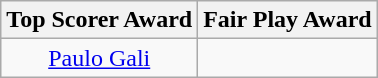<table class="wikitable" style="text-align:center; margin:auto">
<tr>
<th>Top Scorer Award</th>
<th>Fair Play Award</th>
</tr>
<tr>
<td> <a href='#'>Paulo Gali</a></td>
<td></td>
</tr>
</table>
